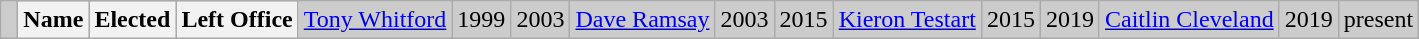<table class="wikitable">
<tr bgcolor="CCCCCC">
<td> </td>
<th><strong>Name </strong></th>
<th><strong>Elected</strong></th>
<th><strong>Left Office</strong><br></th>
<td><a href='#'>Tony Whitford</a></td>
<td>1999</td>
<td>2003<br></td>
<td><a href='#'>Dave Ramsay</a></td>
<td>2003</td>
<td>2015<br></td>
<td><a href='#'>Kieron Testart</a></td>
<td>2015</td>
<td>2019<br></td>
<td><a href='#'>Caitlin Cleveland</a></td>
<td>2019</td>
<td>present</td>
</tr>
</table>
